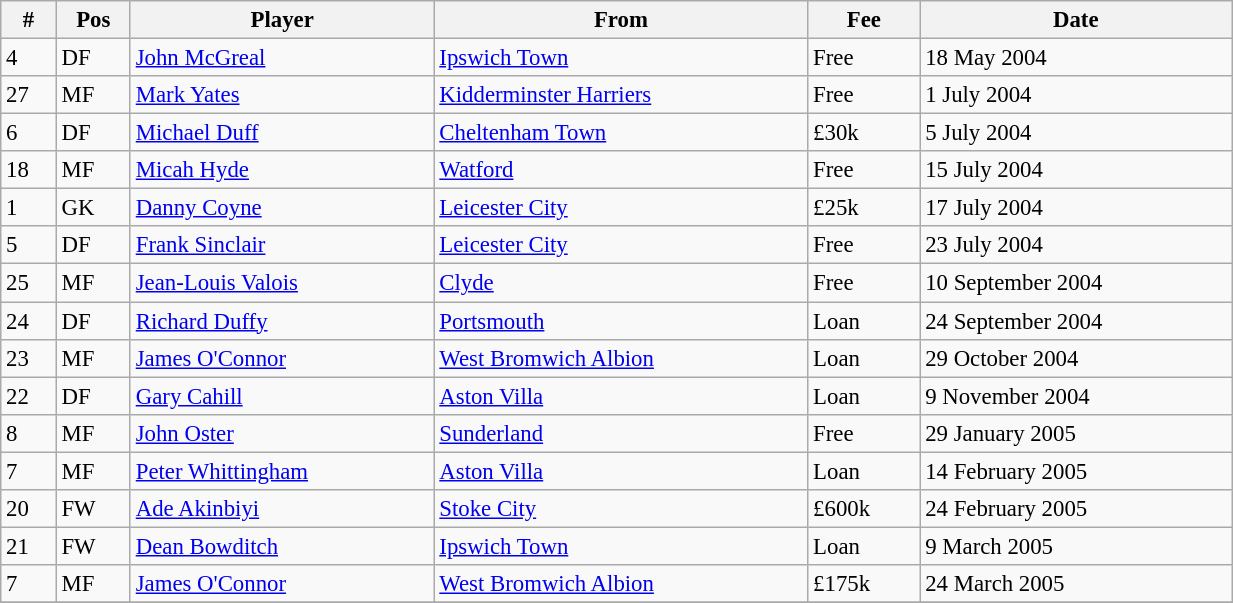<table width=65% class="wikitable" style="text-align:center; font-size:95%; text-align:left">
<tr>
<th>#</th>
<th>Pos</th>
<th>Player</th>
<th>From</th>
<th>Fee</th>
<th>Date</th>
</tr>
<tr --->
<td>4</td>
<td>DF</td>
<td> <a href='#'>John McGreal</a></td>
<td><a href='#'>Ipswich Town</a></td>
<td>Free</td>
<td>18 May 2004</td>
</tr>
<tr --->
<td>27</td>
<td>MF</td>
<td> <a href='#'>Mark Yates</a></td>
<td><a href='#'>Kidderminster Harriers</a></td>
<td>Free</td>
<td>1 July 2004</td>
</tr>
<tr --->
<td>6</td>
<td>DF</td>
<td> <a href='#'>Michael Duff</a></td>
<td><a href='#'>Cheltenham Town</a></td>
<td>£30k</td>
<td>5 July 2004</td>
</tr>
<tr --->
<td>18</td>
<td>MF</td>
<td> <a href='#'>Micah Hyde</a></td>
<td><a href='#'>Watford</a></td>
<td>Free</td>
<td>15 July 2004</td>
</tr>
<tr --->
<td>1</td>
<td>GK</td>
<td> <a href='#'>Danny Coyne</a></td>
<td><a href='#'>Leicester City</a></td>
<td>£25k</td>
<td>17 July 2004</td>
</tr>
<tr --->
<td>5</td>
<td>DF</td>
<td> <a href='#'>Frank Sinclair</a></td>
<td><a href='#'>Leicester City</a></td>
<td>Free</td>
<td>23 July 2004</td>
</tr>
<tr --->
<td>25</td>
<td>MF</td>
<td> <a href='#'>Jean-Louis Valois</a></td>
<td><a href='#'>Clyde</a></td>
<td>Free</td>
<td>10 September 2004</td>
</tr>
<tr --->
<td>24</td>
<td>DF</td>
<td> <a href='#'>Richard Duffy</a></td>
<td><a href='#'>Portsmouth</a></td>
<td>Loan</td>
<td>24 September 2004</td>
</tr>
<tr --->
<td>23</td>
<td>MF</td>
<td> <a href='#'>James O'Connor</a></td>
<td><a href='#'>West Bromwich Albion</a></td>
<td>Loan</td>
<td>29 October 2004</td>
</tr>
<tr --->
<td>22</td>
<td>DF</td>
<td> <a href='#'>Gary Cahill</a></td>
<td><a href='#'>Aston Villa</a></td>
<td>Loan</td>
<td>9 November 2004</td>
</tr>
<tr --->
<td>8</td>
<td>MF</td>
<td> <a href='#'>John Oster</a></td>
<td><a href='#'>Sunderland</a></td>
<td>Free</td>
<td>29 January 2005</td>
</tr>
<tr --->
<td>7</td>
<td>MF</td>
<td> <a href='#'>Peter Whittingham</a></td>
<td><a href='#'>Aston Villa</a></td>
<td>Loan</td>
<td>14 February 2005</td>
</tr>
<tr --->
<td>20</td>
<td>FW</td>
<td> <a href='#'>Ade Akinbiyi</a></td>
<td><a href='#'>Stoke City</a></td>
<td>£600k</td>
<td>24 February 2005</td>
</tr>
<tr --->
<td>21</td>
<td>FW</td>
<td> <a href='#'>Dean Bowditch</a></td>
<td><a href='#'>Ipswich Town</a></td>
<td>Loan</td>
<td>9 March 2005</td>
</tr>
<tr --->
<td>7</td>
<td>MF</td>
<td> <a href='#'>James O'Connor</a></td>
<td><a href='#'>West Bromwich Albion</a></td>
<td>£175k</td>
<td>24 March 2005</td>
</tr>
<tr --->
</tr>
</table>
